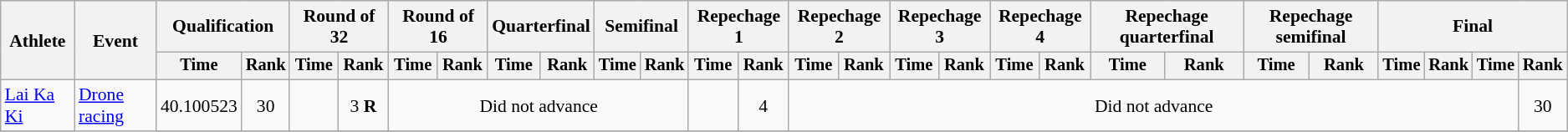<table class=wikitable style=font-size:90%;text-align:center>
<tr>
<th rowspan=2>Athlete</th>
<th rowspan=2>Event</th>
<th colspan=2>Qualification</th>
<th colspan=2>Round of 32</th>
<th colspan=2>Round of 16</th>
<th colspan=2>Quarterfinal</th>
<th colspan=2>Semifinal</th>
<th colspan=2>Repechage 1</th>
<th colspan=2>Repechage 2</th>
<th colspan=2>Repechage 3</th>
<th colspan=2>Repechage 4</th>
<th colspan=2>Repechage quarterfinal</th>
<th colspan=2>Repechage semifinal</th>
<th colspan=4>Final</th>
</tr>
<tr style=font-size:95%>
<th>Time</th>
<th>Rank</th>
<th>Time</th>
<th>Rank</th>
<th>Time</th>
<th>Rank</th>
<th>Time</th>
<th>Rank</th>
<th>Time</th>
<th>Rank</th>
<th>Time</th>
<th>Rank</th>
<th>Time</th>
<th>Rank</th>
<th>Time</th>
<th>Rank</th>
<th>Time</th>
<th>Rank</th>
<th>Time</th>
<th>Rank</th>
<th>Time</th>
<th>Rank</th>
<th>Time</th>
<th>Rank</th>
<th>Time</th>
<th>Rank</th>
</tr>
<tr>
<td align=left><a href='#'>Lai Ka Ki</a></td>
<td align=left rowspan=2><a href='#'>Drone racing</a></td>
<td>40.100523</td>
<td>30</td>
<td></td>
<td>3 <strong>R</strong></td>
<td colspan=6>Did not advance</td>
<td></td>
<td>4</td>
<td colspan=13>Did not advance</td>
<td>30</td>
</tr>
<tr>
</tr>
</table>
